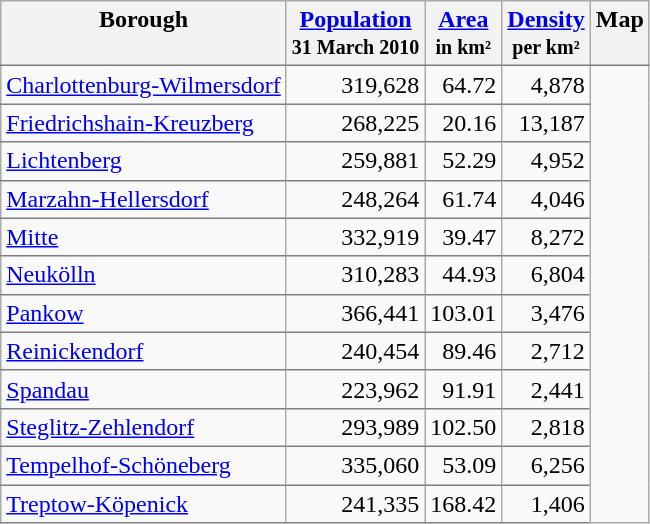<table class="sortable wikitable" style="float:left;">
<tr>
<th rowspan"1"  style="border-bottom:1px solid gray; vertical-align:top;" class="sortable">Borough</th>
<th rowspan"1"  style="border-bottom:1px solid gray; vertical-align:top;" class="sortable"><a href='#'>Population</a> <br><small>31 March 2010</small></th>
<th rowspan"1"  style="border-bottom:1px solid gray; vertical-align:top;" class="sortable"><a href='#'>Area</a> <br><small>in km²</small></th>
<th rowspan"1"  style="border-bottom:1px solid gray; vertical-align:top;" class="sortable"><a href='#'>Density</a> <br><small>per km²</small></th>
<th rowspan"3"  style="border-bottom:1px solid gray; vertical-align:top;" class="unsortable">Map</th>
</tr>
<tr>
<td style="border-bottom:1px solid gray;"><a href='#'>Charlottenburg-Wilmersdorf</a></td>
<td style="border-bottom:1px solid gray; text-align:right;">319,628</td>
<td style="border-bottom:1px solid gray; text-align:right;">64.72</td>
<td style="border-bottom:1px solid gray; text-align:right;">4,878</td>
<td rowspan="12"></td>
</tr>
<tr>
<td style="border-bottom:1px solid gray;"><a href='#'>Friedrichshain-Kreuzberg</a></td>
<td style="border-bottom:1px solid gray; text-align:right;">268,225</td>
<td style="border-bottom:1px solid gray; text-align:right;">20.16</td>
<td style="border-bottom:1px solid gray; text-align:right;">13,187</td>
</tr>
<tr>
<td style="border-bottom:1px solid gray;"><a href='#'>Lichtenberg</a></td>
<td style="border-bottom:1px solid gray; text-align:right;">259,881</td>
<td style="border-bottom:1px solid gray; text-align:right;">52.29</td>
<td style="border-bottom:1px solid gray; text-align:right;">4,952</td>
</tr>
<tr>
<td style="border-bottom:1px solid gray;"><a href='#'>Marzahn-Hellersdorf</a></td>
<td style="border-bottom:1px solid gray; text-align:right;">248,264</td>
<td style="border-bottom:1px solid gray; text-align:right;">61.74</td>
<td style="border-bottom:1px solid gray; text-align:right;">4,046</td>
</tr>
<tr>
<td style="border-bottom:1px solid gray;"><a href='#'>Mitte</a></td>
<td style="border-bottom:1px solid gray; text-align:right;">332,919</td>
<td style="border-bottom:1px solid gray; text-align:right;">39.47</td>
<td style="border-bottom:1px solid gray; text-align:right;">8,272</td>
</tr>
<tr>
<td style="border-bottom:1px solid gray;"><a href='#'>Neukölln</a></td>
<td style="border-bottom:1px solid gray; text-align:right;">310,283</td>
<td style="border-bottom:1px solid gray; text-align:right;">44.93</td>
<td style="border-bottom:1px solid gray; text-align:right;">6,804</td>
</tr>
<tr>
<td style="border-bottom:1px solid gray;"><a href='#'>Pankow</a></td>
<td style="border-bottom:1px solid gray; text-align:right;">366,441</td>
<td style="border-bottom:1px solid gray; text-align:right;">103.01</td>
<td style="border-bottom:1px solid gray; text-align:right;">3,476</td>
</tr>
<tr>
<td style="border-bottom:1px solid gray;"><a href='#'>Reinickendorf</a></td>
<td style="border-bottom:1px solid gray; text-align:right;">240,454</td>
<td style="border-bottom:1px solid gray; text-align:right;">89.46</td>
<td style="border-bottom:1px solid gray; text-align:right;">2,712</td>
</tr>
<tr>
<td style="border-bottom:1px solid gray;"><a href='#'>Spandau</a></td>
<td style="border-bottom:1px solid gray; text-align:right;">223,962</td>
<td style="border-bottom:1px solid gray; text-align:right;">91.91</td>
<td style="border-bottom:1px solid gray; text-align:right;">2,441</td>
</tr>
<tr>
<td style="border-bottom:1px solid gray;"><a href='#'>Steglitz-Zehlendorf</a></td>
<td style="border-bottom:1px solid gray; text-align:right;">293,989</td>
<td style="border-bottom:1px solid gray; text-align:right;">102.50</td>
<td style="border-bottom:1px solid gray; text-align:right;">2,818</td>
</tr>
<tr>
<td style="border-bottom:1px solid gray;"><a href='#'>Tempelhof-Schöneberg</a></td>
<td style="border-bottom:1px solid gray; text-align:right;">335,060</td>
<td style="border-bottom:1px solid gray; text-align:right;">53.09</td>
<td style="border-bottom:1px solid gray; text-align:right;">6,256</td>
</tr>
<tr>
<td style="border-bottom:1px solid gray;"><a href='#'>Treptow-Köpenick</a></td>
<td style="border-bottom:1px solid gray; text-align:right;">241,335</td>
<td style="border-bottom:1px solid gray; text-align:right;">168.42</td>
<td style="border-bottom:1px solid gray; text-align:right;">1,406</td>
</tr>
</table>
